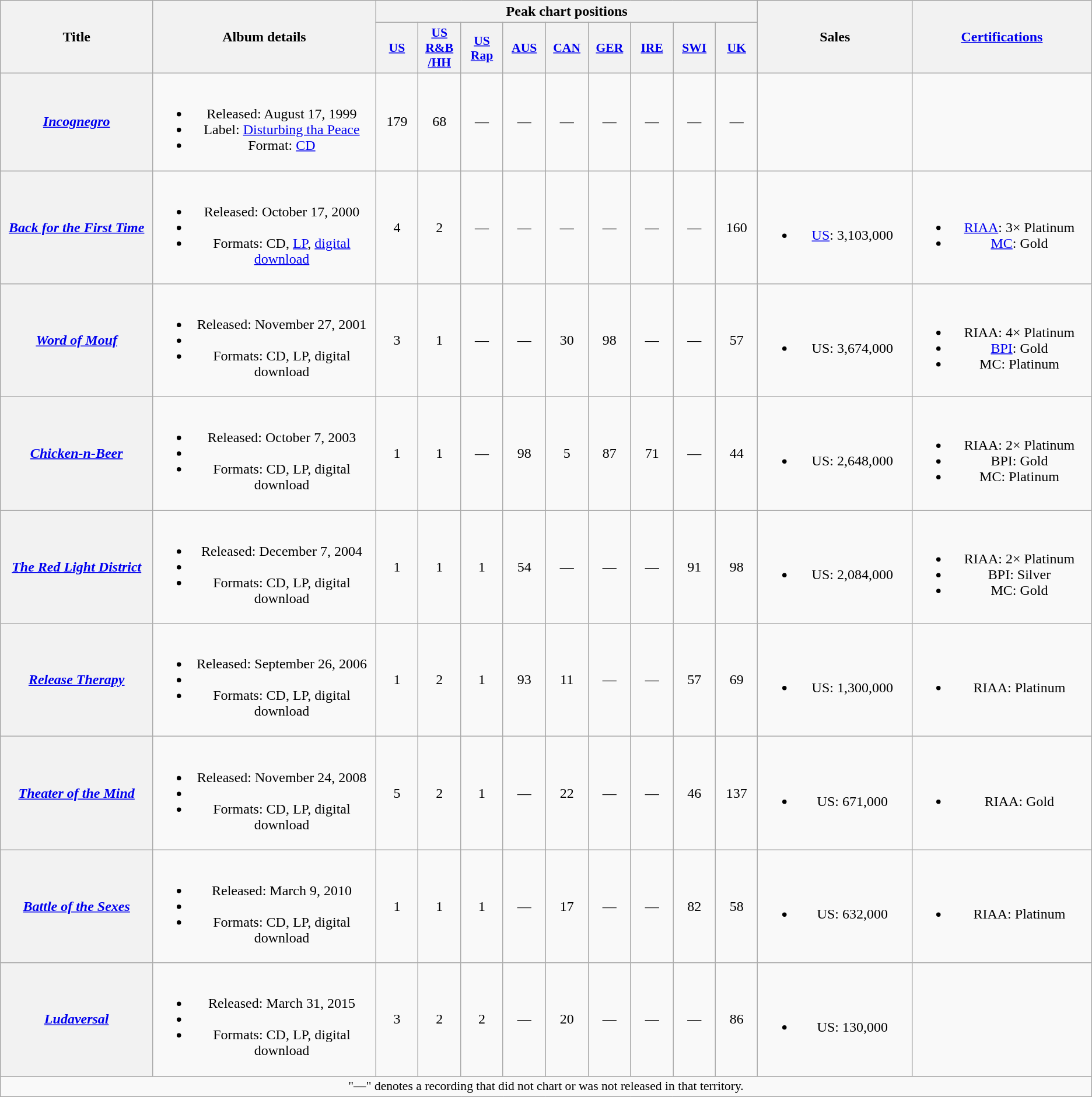<table class="wikitable plainrowheaders" style="text-align:center;">
<tr>
<th scope="col" rowspan="2" style="width:11em;">Title</th>
<th scope="col" rowspan="2" style="width:16em;">Album details</th>
<th scope="col" colspan="9">Peak chart positions</th>
<th scope="col" rowspan="2" style="width:11em;">Sales</th>
<th scope="col" rowspan="2" style="width:13em;"><a href='#'>Certifications</a></th>
</tr>
<tr>
<th style="width:3em;font-size:90%;"><a href='#'>US</a><br></th>
<th style="width:3em;font-size:90%;"><a href='#'>US<br>R&B<br>/HH</a><br></th>
<th style="width:3em;font-size:90%;"><a href='#'>US<br>Rap</a><br></th>
<th style="width:3em;font-size:90%;"><a href='#'>AUS</a><br></th>
<th style="width:3em;font-size:90%;"><a href='#'>CAN</a><br></th>
<th style="width:3em;font-size:90%;"><a href='#'>GER</a><br></th>
<th style="width:3em;font-size:90%;"><a href='#'>IRE</a><br></th>
<th style="width:3em;font-size:90%;"><a href='#'>SWI</a><br></th>
<th style="width:3em;font-size:90%;"><a href='#'>UK</a><br></th>
</tr>
<tr>
<th scope="row"><em><a href='#'>Incognegro</a></em></th>
<td><br><ul><li>Released: August 17, 1999</li><li>Label: <a href='#'>Disturbing tha Peace</a></li><li>Format: <a href='#'>CD</a></li></ul></td>
<td>179</td>
<td>68</td>
<td>—</td>
<td>—</td>
<td>—</td>
<td>—</td>
<td>—</td>
<td>—</td>
<td>—</td>
<td></td>
<td></td>
</tr>
<tr>
<th scope="row"><em><a href='#'>Back for the First Time</a></em></th>
<td><br><ul><li>Released: October 17, 2000</li><li></li><li>Formats: CD, <a href='#'>LP</a>, <a href='#'>digital download</a></li></ul></td>
<td>4</td>
<td>2</td>
<td>—</td>
<td>—</td>
<td>—</td>
<td>—</td>
<td>—</td>
<td>—</td>
<td>160</td>
<td><br><ul><li><a href='#'>US</a>: 3,103,000</li></ul></td>
<td><br><ul><li><a href='#'>RIAA</a>: 3× Platinum</li><li><a href='#'>MC</a>: Gold</li></ul></td>
</tr>
<tr>
<th scope="row"><em><a href='#'>Word of Mouf</a></em></th>
<td><br><ul><li>Released: November 27, 2001</li><li></li><li>Formats: CD, LP, digital download</li></ul></td>
<td>3</td>
<td>1</td>
<td>—</td>
<td>—</td>
<td>30</td>
<td>98</td>
<td>—</td>
<td>—</td>
<td>57</td>
<td><br><ul><li>US: 3,674,000</li></ul></td>
<td><br><ul><li>RIAA: 4× Platinum</li><li><a href='#'>BPI</a>: Gold</li><li>MC: Platinum</li></ul></td>
</tr>
<tr>
<th scope="row"><em><a href='#'>Chicken-n-Beer</a></em></th>
<td><br><ul><li>Released: October 7, 2003</li><li></li><li>Formats: CD, LP, digital download</li></ul></td>
<td>1</td>
<td>1</td>
<td>—</td>
<td>98</td>
<td>5</td>
<td>87</td>
<td>71</td>
<td>—</td>
<td>44</td>
<td><br><ul><li>US: 2,648,000</li></ul></td>
<td><br><ul><li>RIAA: 2× Platinum</li><li>BPI: Gold</li><li>MC: Platinum</li></ul></td>
</tr>
<tr>
<th scope="row"><em><a href='#'>The Red Light District</a></em></th>
<td><br><ul><li>Released: December 7, 2004</li><li></li><li>Formats: CD, LP, digital download</li></ul></td>
<td>1</td>
<td>1</td>
<td>1</td>
<td>54</td>
<td>—</td>
<td>—</td>
<td>—</td>
<td>91</td>
<td>98</td>
<td><br><ul><li>US: 2,084,000</li></ul></td>
<td><br><ul><li>RIAA: 2× Platinum</li><li>BPI: Silver</li><li>MC: Gold</li></ul></td>
</tr>
<tr>
<th scope="row"><em><a href='#'>Release Therapy</a></em></th>
<td><br><ul><li>Released: September 26, 2006</li><li></li><li>Formats: CD, LP, digital download</li></ul></td>
<td>1</td>
<td>2</td>
<td>1</td>
<td>93</td>
<td>11</td>
<td>—</td>
<td>—</td>
<td>57</td>
<td>69</td>
<td><br><ul><li>US: 1,300,000</li></ul></td>
<td><br><ul><li>RIAA: Platinum</li></ul></td>
</tr>
<tr>
<th scope="row"><em><a href='#'>Theater of the Mind</a></em></th>
<td><br><ul><li>Released: November 24, 2008</li><li></li><li>Formats: CD, LP, digital download</li></ul></td>
<td>5</td>
<td>2</td>
<td>1</td>
<td>—</td>
<td>22</td>
<td>—</td>
<td>—</td>
<td>46</td>
<td>137</td>
<td><br><ul><li>US: 671,000</li></ul></td>
<td><br><ul><li>RIAA: Gold</li></ul></td>
</tr>
<tr>
<th scope="row"><em><a href='#'>Battle of the Sexes</a></em></th>
<td><br><ul><li>Released: March 9, 2010</li><li></li><li>Formats: CD, LP, digital download</li></ul></td>
<td>1</td>
<td>1</td>
<td>1</td>
<td>—</td>
<td>17</td>
<td>—</td>
<td>—</td>
<td>82</td>
<td>58</td>
<td><br><ul><li>US: 632,000</li></ul></td>
<td><br><ul><li>RIAA: Platinum</li></ul></td>
</tr>
<tr>
<th scope="row"><em><a href='#'>Ludaversal</a></em></th>
<td><br><ul><li>Released: March 31, 2015</li><li></li><li>Formats: CD, LP, digital download</li></ul></td>
<td>3</td>
<td>2</td>
<td>2</td>
<td>—</td>
<td>20</td>
<td>—</td>
<td>—</td>
<td>—</td>
<td>86</td>
<td><br><ul><li>US: 130,000</li></ul></td>
<td></td>
</tr>
<tr>
<td colspan="15" style="font-size:90%">"—" denotes a recording that did not chart or was not released in that territory.</td>
</tr>
</table>
